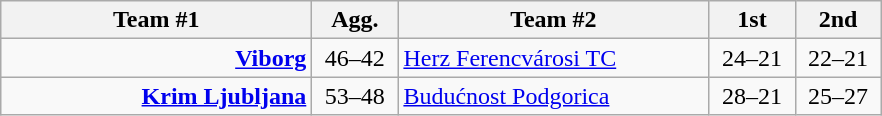<table class=wikitable style="text-align:center">
<tr>
<th width=200>Team #1</th>
<th width=50>Agg.</th>
<th width=200>Team #2</th>
<th width=50>1st</th>
<th width=50>2nd</th>
</tr>
<tr>
<td align=right><strong><a href='#'>Viborg</a></strong> </td>
<td>46–42</td>
<td align=left> <a href='#'>Herz Ferencvárosi TC</a></td>
<td align=center>24–21</td>
<td align=center>22–21</td>
</tr>
<tr>
<td align=right><strong><a href='#'>Krim Ljubljana</a></strong> </td>
<td>53–48</td>
<td align=left> <a href='#'>Budućnost Podgorica</a></td>
<td align=center>28–21</td>
<td align=center>25–27</td>
</tr>
</table>
